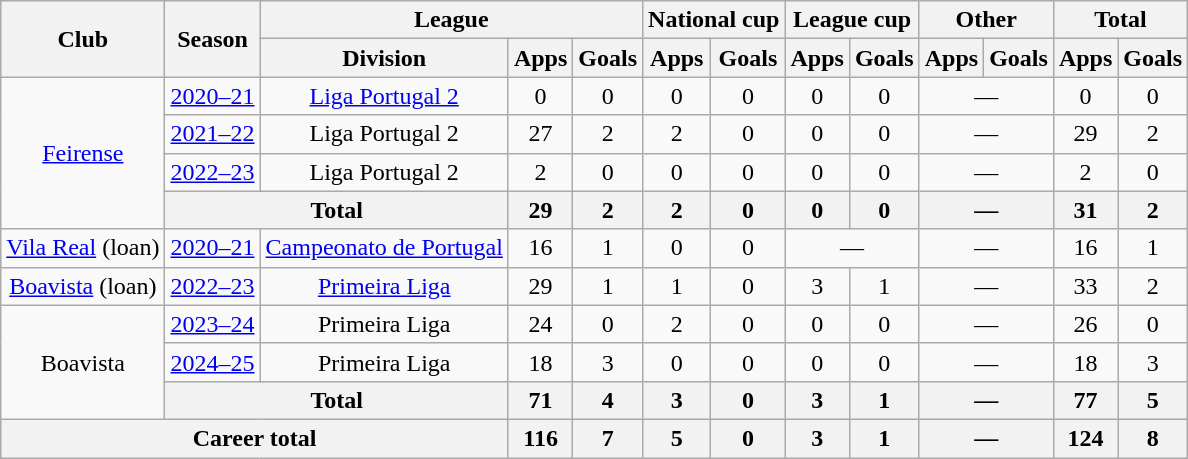<table class="wikitable" style="text-align: center">
<tr>
<th rowspan="2">Club</th>
<th rowspan="2">Season</th>
<th colspan="3">League</th>
<th colspan="2">National cup</th>
<th colspan="2">League cup</th>
<th colspan="2">Other</th>
<th colspan="2">Total</th>
</tr>
<tr>
<th>Division</th>
<th>Apps</th>
<th>Goals</th>
<th>Apps</th>
<th>Goals</th>
<th>Apps</th>
<th>Goals</th>
<th>Apps</th>
<th>Goals</th>
<th>Apps</th>
<th>Goals</th>
</tr>
<tr>
<td rowspan="4"><a href='#'>Feirense</a></td>
<td><a href='#'>2020–21</a></td>
<td><a href='#'>Liga Portugal 2</a></td>
<td>0</td>
<td>0</td>
<td>0</td>
<td>0</td>
<td>0</td>
<td>0</td>
<td colspan="2">—</td>
<td>0</td>
<td>0</td>
</tr>
<tr>
<td><a href='#'>2021–22</a></td>
<td>Liga Portugal 2</td>
<td>27</td>
<td>2</td>
<td>2</td>
<td>0</td>
<td>0</td>
<td>0</td>
<td colspan="2">—</td>
<td>29</td>
<td>2</td>
</tr>
<tr>
<td><a href='#'>2022–23</a></td>
<td>Liga Portugal 2</td>
<td>2</td>
<td>0</td>
<td>0</td>
<td>0</td>
<td>0</td>
<td>0</td>
<td colspan="2">—</td>
<td>2</td>
<td>0</td>
</tr>
<tr>
<th colspan="2"><strong>Total</strong></th>
<th>29</th>
<th>2</th>
<th>2</th>
<th>0</th>
<th>0</th>
<th>0</th>
<th colspan="2">—</th>
<th>31</th>
<th>2</th>
</tr>
<tr>
<td><a href='#'>Vila Real</a> (loan)</td>
<td><a href='#'>2020–21</a></td>
<td><a href='#'>Campeonato de Portugal</a></td>
<td>16</td>
<td>1</td>
<td>0</td>
<td>0</td>
<td colspan="2">—</td>
<td colspan="2">—</td>
<td>16</td>
<td>1</td>
</tr>
<tr>
<td><a href='#'>Boavista</a> (loan)</td>
<td><a href='#'>2022–23</a></td>
<td><a href='#'>Primeira Liga</a></td>
<td>29</td>
<td>1</td>
<td>1</td>
<td>0</td>
<td>3</td>
<td>1</td>
<td colspan="2">—</td>
<td>33</td>
<td>2</td>
</tr>
<tr>
<td rowspan="3">Boavista</td>
<td><a href='#'>2023–24</a></td>
<td>Primeira Liga</td>
<td>24</td>
<td>0</td>
<td>2</td>
<td>0</td>
<td>0</td>
<td>0</td>
<td colspan="2">—</td>
<td>26</td>
<td>0</td>
</tr>
<tr>
<td><a href='#'>2024–25</a></td>
<td>Primeira Liga</td>
<td>18</td>
<td>3</td>
<td>0</td>
<td>0</td>
<td>0</td>
<td>0</td>
<td colspan="2">—</td>
<td>18</td>
<td>3</td>
</tr>
<tr>
<th colspan="2"><strong>Total</strong></th>
<th>71</th>
<th>4</th>
<th>3</th>
<th>0</th>
<th>3</th>
<th>1</th>
<th colspan="2">—</th>
<th>77</th>
<th>5</th>
</tr>
<tr>
<th colspan="3"><strong>Career total</strong></th>
<th>116</th>
<th>7</th>
<th>5</th>
<th>0</th>
<th>3</th>
<th>1</th>
<th colspan="2">—</th>
<th>124</th>
<th>8</th>
</tr>
</table>
